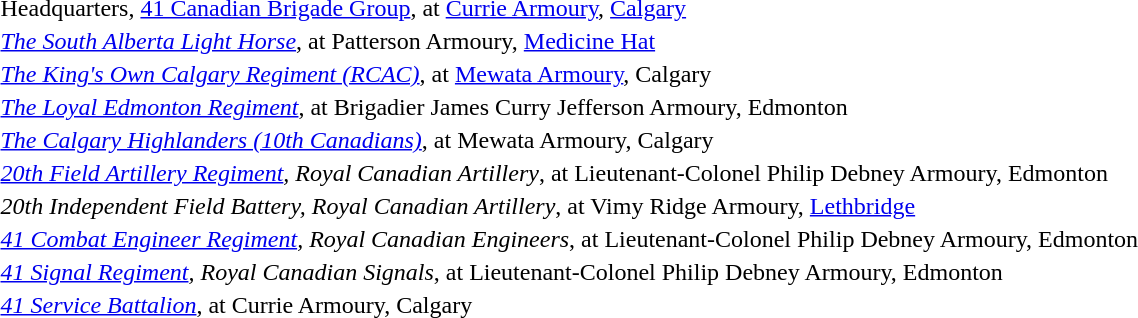<table style="vertical-align:top">
<tr>
<td style="vertical-align:top;line-height: 5px"></td>
<td>Headquarters, <a href='#'>41 Canadian Brigade Group</a>, at <a href='#'>Currie Armoury</a>, <a href='#'>Calgary</a></td>
</tr>
<tr>
<td style="vertical-align:top;line-height: 5px"></td>
<td><em><a href='#'>The South Alberta Light Horse</a></em>, at Patterson Armoury, <a href='#'>Medicine Hat</a></td>
</tr>
<tr>
<td style="vertical-align:top;line-height: 5px"></td>
<td><em><a href='#'>The King's Own Calgary Regiment (RCAC)</a></em>, at <a href='#'>Mewata Armoury</a>, Calgary</td>
</tr>
<tr>
<td style="vertical-align:top;line-height: 5px"></td>
<td><em><a href='#'>The Loyal Edmonton Regiment</a></em>, at Brigadier James Curry Jefferson Armoury, Edmonton</td>
</tr>
<tr>
<td style="vertical-align:top;line-height: 5px"></td>
<td><em><a href='#'>The Calgary Highlanders (10th Canadians)</a></em>, at Mewata Armoury, Calgary</td>
</tr>
<tr>
<td style="vertical-align:top;line-height: 5px"></td>
<td><em><a href='#'>20th Field Artillery Regiment</a>, Royal Canadian Artillery</em>, at Lieutenant-Colonel Philip Debney Armoury, Edmonton</td>
</tr>
<tr>
<td style="vertical-align:top;line-height: 5px"></td>
<td><em>20th Independent Field Battery, Royal Canadian Artillery</em>, at Vimy Ridge Armoury, <a href='#'>Lethbridge</a></td>
</tr>
<tr>
<td style="vertical-align:top;line-height: 5px"></td>
<td><em><a href='#'>41 Combat Engineer Regiment</a>, Royal Canadian Engineers</em>, at Lieutenant-Colonel Philip Debney Armoury, Edmonton</td>
</tr>
<tr>
<td style="vertical-align:top;line-height: 5px"></td>
<td><em><a href='#'>41 Signal Regiment</a>, Royal Canadian Signals</em>, at Lieutenant-Colonel Philip Debney Armoury, Edmonton</td>
</tr>
<tr>
<td style="vertical-align:top;line-height: 5px"></td>
<td><em><a href='#'>41 Service Battalion</a></em>, at Currie Armoury, Calgary</td>
</tr>
</table>
